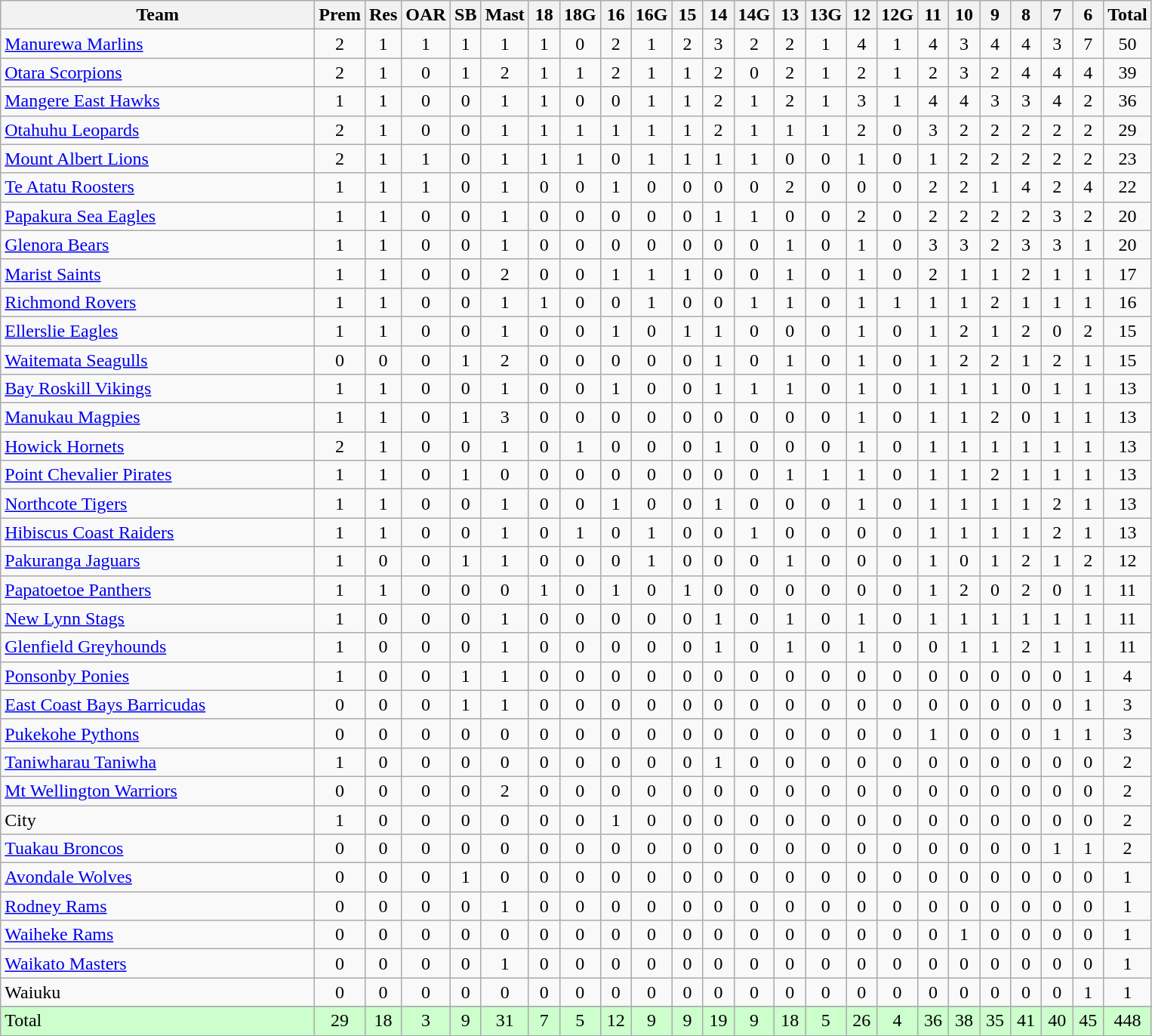<table class="wikitable" style="text-align:center;">
<tr>
<th width=270>Team</th>
<th width=20 abbr="Premiers">Prem</th>
<th width=20 abbr="Reserves">Res</th>
<th width=20 abbr="OAR">OAR</th>
<th width=20 abbr="Sen B">SB</th>
<th width=20 abbr="Masters">Mast</th>
<th width=20 abbr="Under 18">18</th>
<th width=20 abbr="Under 18 G">18G</th>
<th width=20 abbr="Under 16">16</th>
<th width=20 abbr="Under 16 G">16G</th>
<th width=20 abbr="Under 15">15</th>
<th width=20 abbr="Under 14">14</th>
<th width=20 abbr="Under 14">14G</th>
<th width=20 abbr="Under 13">13</th>
<th width=20 abbr="Under 13 G">13G</th>
<th width=20 abbr="Under 12">12</th>
<th width=20 abbr="Under 12 G">12G</th>
<th width=20 abbr="Under 11">11</th>
<th width=20 abbr="Under 10">10</th>
<th width=20 abbr="Under 9">9</th>
<th width=20 abbr="Under 8">8</th>
<th width=20 abbr="Under 7">7</th>
<th width=20 abbr="Under 6">6</th>
<th width=20 abbr="Total">Total</th>
</tr>
<tr>
<td style="text-align:left;"><a href='#'>Manurewa Marlins</a></td>
<td>2</td>
<td>1</td>
<td>1</td>
<td>1</td>
<td>1</td>
<td>1</td>
<td>0</td>
<td>2</td>
<td>1</td>
<td>2</td>
<td>3</td>
<td>2</td>
<td>2</td>
<td>1</td>
<td>4</td>
<td>1</td>
<td>4</td>
<td>3</td>
<td>4</td>
<td>4</td>
<td>3</td>
<td>7</td>
<td>50</td>
</tr>
<tr>
<td style="text-align:left;"><a href='#'>Otara Scorpions</a></td>
<td>2</td>
<td>1</td>
<td>0</td>
<td>1</td>
<td>2</td>
<td>1</td>
<td>1</td>
<td>2</td>
<td>1</td>
<td>1</td>
<td>2</td>
<td>0</td>
<td>2</td>
<td>1</td>
<td>2</td>
<td>1</td>
<td>2</td>
<td>3</td>
<td>2</td>
<td>4</td>
<td>4</td>
<td>4</td>
<td>39</td>
</tr>
<tr>
<td style="text-align:left;"><a href='#'>Mangere East Hawks</a></td>
<td>1</td>
<td>1</td>
<td>0</td>
<td>0</td>
<td>1</td>
<td>1</td>
<td>0</td>
<td>0</td>
<td>1</td>
<td>1</td>
<td>2</td>
<td>1</td>
<td>2</td>
<td>1</td>
<td>3</td>
<td>1</td>
<td>4</td>
<td>4</td>
<td>3</td>
<td>3</td>
<td>4</td>
<td>2</td>
<td>36</td>
</tr>
<tr>
<td style="text-align:left;"><a href='#'>Otahuhu Leopards</a></td>
<td>2</td>
<td>1</td>
<td>0</td>
<td>0</td>
<td>1</td>
<td>1</td>
<td>1</td>
<td>1</td>
<td>1</td>
<td>1</td>
<td>2</td>
<td>1</td>
<td>1</td>
<td>1</td>
<td>2</td>
<td>0</td>
<td>3</td>
<td>2</td>
<td>2</td>
<td>2</td>
<td>2</td>
<td>2</td>
<td>29</td>
</tr>
<tr>
<td style="text-align:left;"><a href='#'>Mount Albert Lions</a></td>
<td>2</td>
<td>1</td>
<td>1</td>
<td>0</td>
<td>1</td>
<td>1</td>
<td>1</td>
<td>0</td>
<td>1</td>
<td>1</td>
<td>1</td>
<td>1</td>
<td>0</td>
<td>0</td>
<td>1</td>
<td>0</td>
<td>1</td>
<td>2</td>
<td>2</td>
<td>2</td>
<td>2</td>
<td>2</td>
<td>23</td>
</tr>
<tr>
<td style="text-align:left;"><a href='#'>Te Atatu Roosters</a></td>
<td>1</td>
<td>1</td>
<td>1</td>
<td>0</td>
<td>1</td>
<td>0</td>
<td>0</td>
<td>1</td>
<td>0</td>
<td>0</td>
<td>0</td>
<td>0</td>
<td>2</td>
<td>0</td>
<td>0</td>
<td>0</td>
<td>2</td>
<td>2</td>
<td>1</td>
<td>4</td>
<td>2</td>
<td>4</td>
<td>22</td>
</tr>
<tr>
<td style="text-align:left;"><a href='#'>Papakura Sea Eagles</a></td>
<td>1</td>
<td>1</td>
<td>0</td>
<td>0</td>
<td>1</td>
<td>0</td>
<td>0</td>
<td>0</td>
<td>0</td>
<td>0</td>
<td>1</td>
<td>1</td>
<td>0</td>
<td>0</td>
<td>2</td>
<td>0</td>
<td>2</td>
<td>2</td>
<td>2</td>
<td>2</td>
<td>3</td>
<td>2</td>
<td>20</td>
</tr>
<tr>
<td style="text-align:left;"><a href='#'>Glenora Bears</a></td>
<td>1</td>
<td>1</td>
<td>0</td>
<td>0</td>
<td>1</td>
<td>0</td>
<td>0</td>
<td>0</td>
<td>0</td>
<td>0</td>
<td>0</td>
<td>0</td>
<td>1</td>
<td>0</td>
<td>1</td>
<td>0</td>
<td>3</td>
<td>3</td>
<td>2</td>
<td>3</td>
<td>3</td>
<td>1</td>
<td>20</td>
</tr>
<tr>
<td style="text-align:left;"><a href='#'>Marist Saints</a></td>
<td>1</td>
<td>1</td>
<td>0</td>
<td>0</td>
<td>2</td>
<td>0</td>
<td>0</td>
<td>1</td>
<td>1</td>
<td>1</td>
<td>0</td>
<td>0</td>
<td>1</td>
<td>0</td>
<td>1</td>
<td>0</td>
<td>2</td>
<td>1</td>
<td>1</td>
<td>2</td>
<td>1</td>
<td>1</td>
<td>17</td>
</tr>
<tr>
<td style="text-align:left;"><a href='#'>Richmond Rovers</a></td>
<td>1</td>
<td>1</td>
<td>0</td>
<td>0</td>
<td>1</td>
<td>1</td>
<td>0</td>
<td>0</td>
<td>1</td>
<td>0</td>
<td>0</td>
<td>1</td>
<td>1</td>
<td>0</td>
<td>1</td>
<td>1</td>
<td>1</td>
<td>1</td>
<td>2</td>
<td>1</td>
<td>1</td>
<td>1</td>
<td>16</td>
</tr>
<tr>
<td style="text-align:left;"><a href='#'>Ellerslie Eagles</a></td>
<td>1</td>
<td>1</td>
<td>0</td>
<td>0</td>
<td>1</td>
<td>0</td>
<td>0</td>
<td>1</td>
<td>0</td>
<td>1</td>
<td>1</td>
<td>0</td>
<td>0</td>
<td>0</td>
<td>1</td>
<td>0</td>
<td>1</td>
<td>2</td>
<td>1</td>
<td>2</td>
<td>0</td>
<td>2</td>
<td>15</td>
</tr>
<tr>
<td style="text-align:left;"><a href='#'>Waitemata Seagulls</a></td>
<td>0</td>
<td>0</td>
<td>0</td>
<td>1</td>
<td>2</td>
<td>0</td>
<td>0</td>
<td>0</td>
<td>0</td>
<td>0</td>
<td>1</td>
<td>0</td>
<td>1</td>
<td>0</td>
<td>1</td>
<td>0</td>
<td>1</td>
<td>2</td>
<td>2</td>
<td>1</td>
<td>2</td>
<td>1</td>
<td>15</td>
</tr>
<tr>
<td style="text-align:left;"><a href='#'>Bay Roskill Vikings</a></td>
<td>1</td>
<td>1</td>
<td>0</td>
<td>0</td>
<td>1</td>
<td>0</td>
<td>0</td>
<td>1</td>
<td>0</td>
<td>0</td>
<td>1</td>
<td>1</td>
<td>1</td>
<td>0</td>
<td>1</td>
<td>0</td>
<td>1</td>
<td>1</td>
<td>1</td>
<td>0</td>
<td>1</td>
<td>1</td>
<td>13</td>
</tr>
<tr>
<td style="text-align:left;"><a href='#'>Manukau Magpies</a></td>
<td>1</td>
<td>1</td>
<td>0</td>
<td>1</td>
<td>3</td>
<td>0</td>
<td>0</td>
<td>0</td>
<td>0</td>
<td>0</td>
<td>0</td>
<td>0</td>
<td>0</td>
<td>0</td>
<td>1</td>
<td>0</td>
<td>1</td>
<td>1</td>
<td>2</td>
<td>0</td>
<td>1</td>
<td>1</td>
<td>13</td>
</tr>
<tr>
<td style="text-align:left;"><a href='#'>Howick Hornets</a></td>
<td>2</td>
<td>1</td>
<td>0</td>
<td>0</td>
<td>1</td>
<td>0</td>
<td>1</td>
<td>0</td>
<td>0</td>
<td>0</td>
<td>1</td>
<td>0</td>
<td>0</td>
<td>0</td>
<td>1</td>
<td>0</td>
<td>1</td>
<td>1</td>
<td>1</td>
<td>1</td>
<td>1</td>
<td>1</td>
<td>13</td>
</tr>
<tr>
<td style="text-align:left;"><a href='#'>Point Chevalier Pirates</a></td>
<td>1</td>
<td>1</td>
<td>0</td>
<td>1</td>
<td>0</td>
<td>0</td>
<td>0</td>
<td>0</td>
<td>0</td>
<td>0</td>
<td>0</td>
<td>0</td>
<td>1</td>
<td>1</td>
<td>1</td>
<td>0</td>
<td>1</td>
<td>1</td>
<td>2</td>
<td>1</td>
<td>1</td>
<td>1</td>
<td>13</td>
</tr>
<tr>
<td style="text-align:left;"><a href='#'>Northcote Tigers</a></td>
<td>1</td>
<td>1</td>
<td>0</td>
<td>0</td>
<td>1</td>
<td>0</td>
<td>0</td>
<td>1</td>
<td>0</td>
<td>0</td>
<td>1</td>
<td>0</td>
<td>0</td>
<td>0</td>
<td>1</td>
<td>0</td>
<td>1</td>
<td>1</td>
<td>1</td>
<td>1</td>
<td>2</td>
<td>1</td>
<td>13</td>
</tr>
<tr>
<td style="text-align:left;"><a href='#'>Hibiscus Coast Raiders</a></td>
<td>1</td>
<td>1</td>
<td>0</td>
<td>0</td>
<td>1</td>
<td>0</td>
<td>1</td>
<td>0</td>
<td>1</td>
<td>0</td>
<td>0</td>
<td>1</td>
<td>0</td>
<td>0</td>
<td>0</td>
<td>0</td>
<td>1</td>
<td>1</td>
<td>1</td>
<td>1</td>
<td>2</td>
<td>1</td>
<td>13</td>
</tr>
<tr>
<td style="text-align:left;"><a href='#'>Pakuranga Jaguars</a></td>
<td>1</td>
<td>0</td>
<td>0</td>
<td>1</td>
<td>1</td>
<td>0</td>
<td>0</td>
<td>0</td>
<td>1</td>
<td>0</td>
<td>0</td>
<td>0</td>
<td>1</td>
<td>0</td>
<td>0</td>
<td>0</td>
<td>1</td>
<td>0</td>
<td>1</td>
<td>2</td>
<td>1</td>
<td>2</td>
<td>12</td>
</tr>
<tr>
<td style="text-align:left;"><a href='#'>Papatoetoe Panthers</a></td>
<td>1</td>
<td>1</td>
<td>0</td>
<td>0</td>
<td>0</td>
<td>1</td>
<td>0</td>
<td>1</td>
<td>0</td>
<td>1</td>
<td>0</td>
<td>0</td>
<td>0</td>
<td>0</td>
<td>0</td>
<td>0</td>
<td>1</td>
<td>2</td>
<td>0</td>
<td>2</td>
<td>0</td>
<td>1</td>
<td>11</td>
</tr>
<tr>
<td style="text-align:left;"><a href='#'>New Lynn Stags</a></td>
<td>1</td>
<td>0</td>
<td>0</td>
<td>0</td>
<td>1</td>
<td>0</td>
<td>0</td>
<td>0</td>
<td>0</td>
<td>0</td>
<td>1</td>
<td>0</td>
<td>1</td>
<td>0</td>
<td>1</td>
<td>0</td>
<td>1</td>
<td>1</td>
<td>1</td>
<td>1</td>
<td>1</td>
<td>1</td>
<td>11</td>
</tr>
<tr>
<td style="text-align:left;"><a href='#'>Glenfield Greyhounds</a></td>
<td>1</td>
<td>0</td>
<td>0</td>
<td>0</td>
<td>1</td>
<td>0</td>
<td>0</td>
<td>0</td>
<td>0</td>
<td>0</td>
<td>1</td>
<td>0</td>
<td>1</td>
<td>0</td>
<td>1</td>
<td>0</td>
<td>0</td>
<td>1</td>
<td>1</td>
<td>2</td>
<td>1</td>
<td>1</td>
<td>11</td>
</tr>
<tr>
<td style="text-align:left;"><a href='#'>Ponsonby Ponies</a></td>
<td>1</td>
<td>0</td>
<td>0</td>
<td>1</td>
<td>1</td>
<td>0</td>
<td>0</td>
<td>0</td>
<td>0</td>
<td>0</td>
<td>0</td>
<td>0</td>
<td>0</td>
<td>0</td>
<td>0</td>
<td>0</td>
<td>0</td>
<td>0</td>
<td>0</td>
<td>0</td>
<td>0</td>
<td>1</td>
<td>4</td>
</tr>
<tr>
<td style="text-align:left;"><a href='#'>East Coast Bays Barricudas</a></td>
<td>0</td>
<td>0</td>
<td>0</td>
<td>1</td>
<td>1</td>
<td>0</td>
<td>0</td>
<td>0</td>
<td>0</td>
<td>0</td>
<td>0</td>
<td>0</td>
<td>0</td>
<td>0</td>
<td>0</td>
<td>0</td>
<td>0</td>
<td>0</td>
<td>0</td>
<td>0</td>
<td>0</td>
<td>1</td>
<td>3</td>
</tr>
<tr>
<td style="text-align:left;"><a href='#'>Pukekohe Pythons</a></td>
<td>0</td>
<td>0</td>
<td>0</td>
<td>0</td>
<td>0</td>
<td>0</td>
<td>0</td>
<td>0</td>
<td>0</td>
<td>0</td>
<td>0</td>
<td>0</td>
<td>0</td>
<td>0</td>
<td>0</td>
<td>0</td>
<td>1</td>
<td>0</td>
<td>0</td>
<td>0</td>
<td>1</td>
<td>1</td>
<td>3</td>
</tr>
<tr>
<td style="text-align:left;"><a href='#'>Taniwharau Taniwha</a></td>
<td>1</td>
<td>0</td>
<td>0</td>
<td>0</td>
<td>0</td>
<td>0</td>
<td>0</td>
<td>0</td>
<td>0</td>
<td>0</td>
<td>1</td>
<td>0</td>
<td>0</td>
<td>0</td>
<td>0</td>
<td>0</td>
<td>0</td>
<td>0</td>
<td>0</td>
<td>0</td>
<td>0</td>
<td>0</td>
<td>2</td>
</tr>
<tr>
<td style="text-align:left;"><a href='#'>Mt Wellington Warriors</a></td>
<td>0</td>
<td>0</td>
<td>0</td>
<td>0</td>
<td>2</td>
<td>0</td>
<td>0</td>
<td>0</td>
<td>0</td>
<td>0</td>
<td>0</td>
<td>0</td>
<td>0</td>
<td>0</td>
<td>0</td>
<td>0</td>
<td>0</td>
<td>0</td>
<td>0</td>
<td>0</td>
<td>0</td>
<td>0</td>
<td>2</td>
</tr>
<tr>
<td style="text-align:left;">City</td>
<td>1</td>
<td>0</td>
<td>0</td>
<td>0</td>
<td>0</td>
<td>0</td>
<td>0</td>
<td>1</td>
<td>0</td>
<td>0</td>
<td>0</td>
<td>0</td>
<td>0</td>
<td>0</td>
<td>0</td>
<td>0</td>
<td>0</td>
<td>0</td>
<td>0</td>
<td>0</td>
<td>0</td>
<td>0</td>
<td>2</td>
</tr>
<tr>
<td style="text-align:left;"><a href='#'>Tuakau Broncos</a></td>
<td>0</td>
<td>0</td>
<td>0</td>
<td>0</td>
<td>0</td>
<td>0</td>
<td>0</td>
<td>0</td>
<td>0</td>
<td>0</td>
<td>0</td>
<td>0</td>
<td>0</td>
<td>0</td>
<td>0</td>
<td>0</td>
<td>0</td>
<td>0</td>
<td>0</td>
<td>0</td>
<td>1</td>
<td>1</td>
<td>2</td>
</tr>
<tr>
<td style="text-align:left;"><a href='#'>Avondale Wolves</a></td>
<td>0</td>
<td>0</td>
<td>0</td>
<td>1</td>
<td>0</td>
<td>0</td>
<td>0</td>
<td>0</td>
<td>0</td>
<td>0</td>
<td>0</td>
<td>0</td>
<td>0</td>
<td>0</td>
<td>0</td>
<td>0</td>
<td>0</td>
<td>0</td>
<td>0</td>
<td>0</td>
<td>0</td>
<td>0</td>
<td>1</td>
</tr>
<tr>
<td style="text-align:left;"><a href='#'>Rodney Rams</a></td>
<td>0</td>
<td>0</td>
<td>0</td>
<td>0</td>
<td>1</td>
<td>0</td>
<td>0</td>
<td>0</td>
<td>0</td>
<td>0</td>
<td>0</td>
<td>0</td>
<td>0</td>
<td>0</td>
<td>0</td>
<td>0</td>
<td>0</td>
<td>0</td>
<td>0</td>
<td>0</td>
<td>0</td>
<td>0</td>
<td>1</td>
</tr>
<tr>
<td style="text-align:left;"><a href='#'>Waiheke Rams</a></td>
<td>0</td>
<td>0</td>
<td>0</td>
<td>0</td>
<td>0</td>
<td>0</td>
<td>0</td>
<td>0</td>
<td>0</td>
<td>0</td>
<td>0</td>
<td>0</td>
<td>0</td>
<td>0</td>
<td>0</td>
<td>0</td>
<td>0</td>
<td>1</td>
<td>0</td>
<td>0</td>
<td>0</td>
<td>0</td>
<td>1</td>
</tr>
<tr>
<td style="text-align:left;"><a href='#'>Waikato Masters</a></td>
<td>0</td>
<td>0</td>
<td>0</td>
<td>0</td>
<td>1</td>
<td>0</td>
<td>0</td>
<td>0</td>
<td>0</td>
<td>0</td>
<td>0</td>
<td>0</td>
<td>0</td>
<td>0</td>
<td>0</td>
<td>0</td>
<td>0</td>
<td>0</td>
<td>0</td>
<td>0</td>
<td>0</td>
<td>0</td>
<td>1</td>
</tr>
<tr>
<td style="text-align:left;">Waiuku</td>
<td>0</td>
<td>0</td>
<td>0</td>
<td>0</td>
<td>0</td>
<td>0</td>
<td>0</td>
<td>0</td>
<td>0</td>
<td>0</td>
<td>0</td>
<td>0</td>
<td>0</td>
<td>0</td>
<td>0</td>
<td>0</td>
<td>0</td>
<td>0</td>
<td>0</td>
<td>0</td>
<td>0</td>
<td>1</td>
<td>1</td>
</tr>
<tr>
</tr>
<tr style="background: #ccffcc;">
<td style="text-align:left;">Total</td>
<td>29</td>
<td>18</td>
<td>3</td>
<td>9</td>
<td>31</td>
<td>7</td>
<td>5</td>
<td>12</td>
<td>9</td>
<td>9</td>
<td>19</td>
<td>9</td>
<td>18</td>
<td>5</td>
<td>26</td>
<td>4</td>
<td>36</td>
<td>38</td>
<td>35</td>
<td>41</td>
<td>40</td>
<td>45</td>
<td>448</td>
</tr>
<tr>
</tr>
</table>
